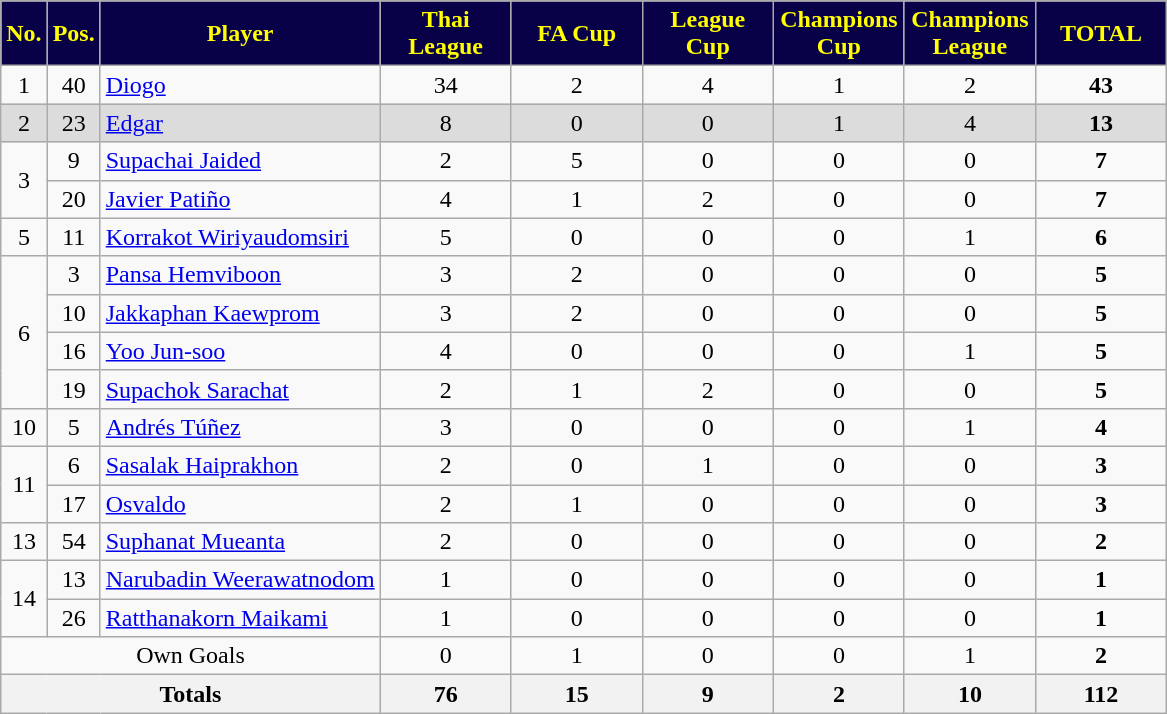<table class="wikitable sortable alternance" style="text-align: center;">
<tr>
<th style="background:#090148; color:yellow; text-align:center;"><strong>No.</strong></th>
<th style="background:#090148; color:yellow; text-align:center;"><strong>Pos.</strong></th>
<th style="background:#090148; color:yellow; text-align:center;"><strong>Player</strong></th>
<th width=80 style="background:#090148; color: yellow; text-align:center;">Thai League</th>
<th width=80 style="background:#090148; color: yellow; text-align:center;">FA Cup</th>
<th width=80 style="background:#090148; color: yellow; text-align:center;">League Cup</th>
<th width=80 style="background:#090148; color: yellow; text-align:center;">Champions Cup</th>
<th width=80 style="background:#090148; color: yellow; text-align:center;">Champions League</th>
<th width=80 style="background:#090148; color: yellow; text-align:center;">TOTAL</th>
</tr>
<tr>
<td>1</td>
<td>40</td>
<td align=left> <a href='#'>Diogo</a></td>
<td>34</td>
<td>2</td>
<td>4</td>
<td>1</td>
<td>2</td>
<td><strong>43</strong></td>
</tr>
<tr bgcolor=DCDCDC>
<td>2</td>
<td>23</td>
<td align=left> <a href='#'>Edgar</a></td>
<td>8</td>
<td>0</td>
<td>0</td>
<td>1</td>
<td>4</td>
<td><strong>13</strong></td>
</tr>
<tr>
<td rowspan=2>3</td>
<td>9</td>
<td align=left> <a href='#'>Supachai Jaided</a></td>
<td>2</td>
<td>5</td>
<td>0</td>
<td>0</td>
<td>0</td>
<td><strong>7</strong></td>
</tr>
<tr>
<td>20</td>
<td align=left> <a href='#'>Javier Patiño</a></td>
<td>4</td>
<td>1</td>
<td>2</td>
<td>0</td>
<td>0</td>
<td><strong>7</strong></td>
</tr>
<tr>
<td>5</td>
<td>11</td>
<td align=left> <a href='#'>Korrakot Wiriyaudomsiri</a></td>
<td>5</td>
<td>0</td>
<td>0</td>
<td>0</td>
<td>1</td>
<td><strong>6</strong></td>
</tr>
<tr>
<td rowspan=4>6</td>
<td>3</td>
<td align=left> <a href='#'>Pansa Hemviboon</a></td>
<td>3</td>
<td>2</td>
<td>0</td>
<td>0</td>
<td>0</td>
<td><strong>5</strong></td>
</tr>
<tr>
<td>10</td>
<td align=left> <a href='#'>Jakkaphan Kaewprom</a></td>
<td>3</td>
<td>2</td>
<td>0</td>
<td>0</td>
<td>0</td>
<td><strong>5</strong></td>
</tr>
<tr>
<td>16</td>
<td align=left> <a href='#'>Yoo Jun-soo</a></td>
<td>4</td>
<td>0</td>
<td>0</td>
<td>0</td>
<td>1</td>
<td><strong>5</strong></td>
</tr>
<tr>
<td>19</td>
<td align=left> <a href='#'>Supachok Sarachat</a></td>
<td>2</td>
<td>1</td>
<td>2</td>
<td>0</td>
<td>0</td>
<td><strong>5</strong></td>
</tr>
<tr>
<td>10</td>
<td>5</td>
<td align=left> <a href='#'>Andrés Túñez</a></td>
<td>3</td>
<td>0</td>
<td>0</td>
<td>0</td>
<td>1</td>
<td><strong>4</strong></td>
</tr>
<tr>
<td rowspan=2>11</td>
<td>6</td>
<td align=left> <a href='#'>Sasalak Haiprakhon</a></td>
<td>2</td>
<td>0</td>
<td>1</td>
<td>0</td>
<td>0</td>
<td><strong>3</strong></td>
</tr>
<tr>
<td>17</td>
<td align=left> <a href='#'>Osvaldo</a></td>
<td>2</td>
<td>1</td>
<td>0</td>
<td>0</td>
<td>0</td>
<td><strong>3</strong></td>
</tr>
<tr>
<td>13</td>
<td>54</td>
<td align=left> <a href='#'>Suphanat Mueanta</a></td>
<td>2</td>
<td>0</td>
<td>0</td>
<td>0</td>
<td>0</td>
<td><strong>2</strong></td>
</tr>
<tr>
<td rowspan=2>14</td>
<td>13</td>
<td align=left> <a href='#'>Narubadin Weerawatnodom</a></td>
<td>1</td>
<td>0</td>
<td>0</td>
<td>0</td>
<td>0</td>
<td><strong>1</strong></td>
</tr>
<tr>
<td>26</td>
<td align=left> <a href='#'>Ratthanakorn Maikami</a></td>
<td>1</td>
<td>0</td>
<td>0</td>
<td>0</td>
<td>0</td>
<td><strong>1</strong></td>
</tr>
<tr class="sortbottom">
<td colspan="3">Own Goals</td>
<td>0</td>
<td>1</td>
<td>0</td>
<td>0</td>
<td>1</td>
<td><strong>2</strong></td>
</tr>
<tr class="sortbottom">
<th colspan="3"><strong>Totals</strong></th>
<th>76</th>
<th>15</th>
<th>9</th>
<th>2</th>
<th>10</th>
<th>112</th>
</tr>
</table>
